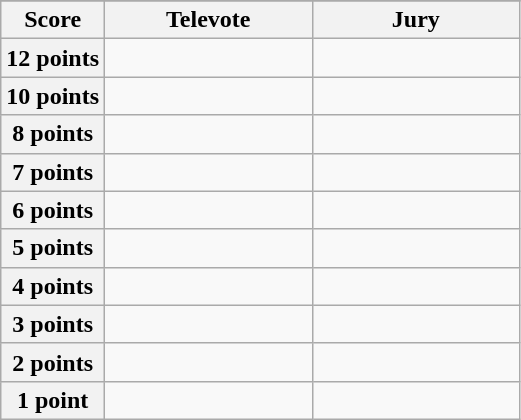<table class="wikitable">
<tr>
</tr>
<tr>
<th scope="col" width="20%">Score</th>
<th scope="col" width="40%">Televote</th>
<th scope="col" width="40%">Jury</th>
</tr>
<tr>
<th scope="row">12 points</th>
<td></td>
<td></td>
</tr>
<tr>
<th scope="row">10 points</th>
<td></td>
<td></td>
</tr>
<tr>
<th scope="row">8 points</th>
<td></td>
<td></td>
</tr>
<tr>
<th scope="row">7 points</th>
<td></td>
<td></td>
</tr>
<tr>
<th scope="row">6 points</th>
<td></td>
<td></td>
</tr>
<tr>
<th scope="row">5 points</th>
<td></td>
<td></td>
</tr>
<tr>
<th scope="row">4 points</th>
<td></td>
<td></td>
</tr>
<tr>
<th scope="row">3 points</th>
<td></td>
<td></td>
</tr>
<tr>
<th scope="row">2 points</th>
<td></td>
<td></td>
</tr>
<tr>
<th scope="row">1 point</th>
<td></td>
<td></td>
</tr>
</table>
